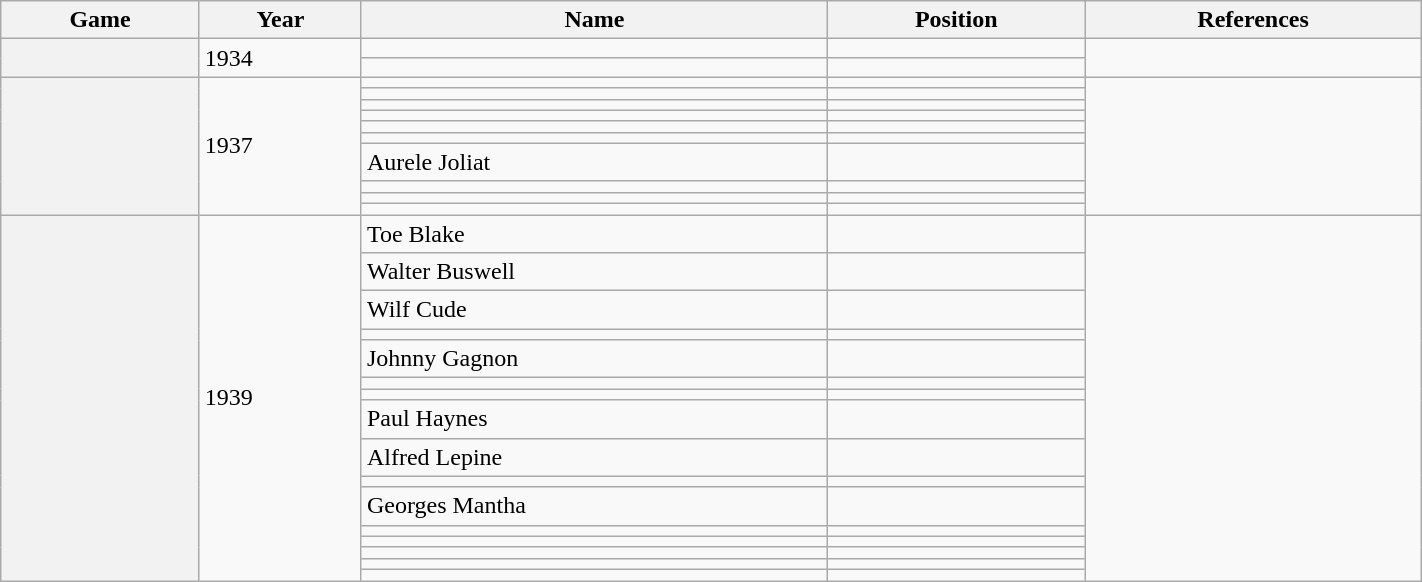<table class="wikitable sortable" width="75%">
<tr>
<th scope="col">Game</th>
<th scope="col">Year</th>
<th scope="col">Name</th>
<th scope="col">Position</th>
<th scope="col" class="unsortable">References</th>
</tr>
<tr>
<th scope="row" rowspan="2"></th>
<td rowspan="2">1934</td>
<td></td>
<td></td>
<td rowspan="2"></td>
</tr>
<tr>
<td></td>
<td></td>
</tr>
<tr>
<th scope="row" rowspan="10"></th>
<td rowspan="10">1937</td>
<td></td>
<td></td>
<td rowspan="10"></td>
</tr>
<tr>
<td></td>
<td></td>
</tr>
<tr>
<td></td>
<td></td>
</tr>
<tr>
<td></td>
<td></td>
</tr>
<tr>
<td></td>
<td></td>
</tr>
<tr>
<td></td>
<td></td>
</tr>
<tr>
<td>Aurele Joliat</td>
<td></td>
</tr>
<tr>
<td></td>
<td></td>
</tr>
<tr>
<td></td>
<td></td>
</tr>
<tr>
<td></td>
<td></td>
</tr>
<tr>
<th scope="row" rowspan="16"></th>
<td rowspan="16">1939</td>
<td>Toe Blake</td>
<td></td>
<td rowspan="16"></td>
</tr>
<tr>
<td>Walter Buswell</td>
<td></td>
</tr>
<tr>
<td>Wilf Cude</td>
<td></td>
</tr>
<tr>
<td></td>
<td></td>
</tr>
<tr>
<td>Johnny Gagnon</td>
<td></td>
</tr>
<tr>
<td></td>
<td></td>
</tr>
<tr>
<td></td>
<td></td>
</tr>
<tr>
<td>Paul Haynes</td>
<td></td>
</tr>
<tr>
<td>Alfred Lepine</td>
<td></td>
</tr>
<tr>
<td></td>
<td></td>
</tr>
<tr>
<td>Georges Mantha</td>
<td></td>
</tr>
<tr>
<td></td>
<td></td>
</tr>
<tr>
<td></td>
<td></td>
</tr>
<tr>
<td></td>
<td></td>
</tr>
<tr>
<td></td>
<td></td>
</tr>
<tr>
<td></td>
<td></td>
</tr>
</table>
